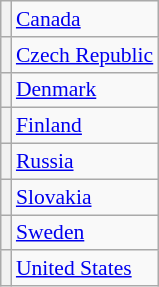<table class="wikitable" style="font-size:90%;">
<tr>
<th scope=row></th>
<td><a href='#'>Canada</a></td>
</tr>
<tr>
<th scope=row></th>
<td><a href='#'>Czech Republic</a></td>
</tr>
<tr>
<th scope=row></th>
<td><a href='#'>Denmark</a></td>
</tr>
<tr>
<th scope=row></th>
<td><a href='#'>Finland</a></td>
</tr>
<tr>
<th scope=row></th>
<td><a href='#'>Russia</a></td>
</tr>
<tr>
<th scope=row></th>
<td><a href='#'>Slovakia</a></td>
</tr>
<tr>
<th scope=row></th>
<td><a href='#'>Sweden</a></td>
</tr>
<tr>
<th scope=row></th>
<td><a href='#'>United States</a></td>
</tr>
</table>
